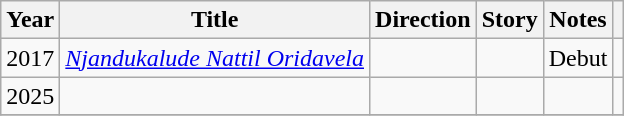<table class="wikitable sortable">
<tr>
<th>Year</th>
<th>Title</th>
<th>Direction</th>
<th>Story</th>
<th>Notes</th>
<th></th>
</tr>
<tr>
<td>2017</td>
<td><em><a href='#'>Njandukalude Nattil Oridavela</a></em></td>
<td></td>
<td></td>
<td>Debut</td>
<td></td>
</tr>
<tr>
<td>2025</td>
<td></td>
<td></td>
<td></td>
<td></td>
<td></td>
</tr>
<tr>
</tr>
</table>
